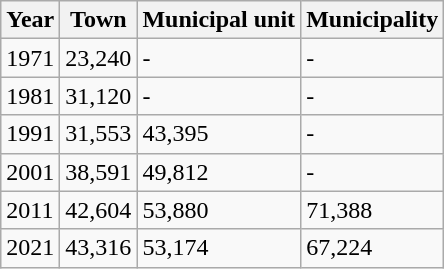<table class="wikitable">
<tr>
<th>Year</th>
<th>Town</th>
<th>Municipal unit</th>
<th>Municipality</th>
</tr>
<tr>
<td>1971</td>
<td>23,240</td>
<td>-</td>
<td>-</td>
</tr>
<tr>
<td>1981</td>
<td>31,120</td>
<td>-</td>
<td>-</td>
</tr>
<tr>
<td>1991</td>
<td>31,553</td>
<td>43,395</td>
<td>-</td>
</tr>
<tr>
<td>2001</td>
<td>38,591</td>
<td>49,812</td>
<td>-</td>
</tr>
<tr>
<td>2011</td>
<td>42,604</td>
<td>53,880</td>
<td>71,388</td>
</tr>
<tr>
<td>2021</td>
<td>43,316</td>
<td>53,174</td>
<td>67,224</td>
</tr>
</table>
